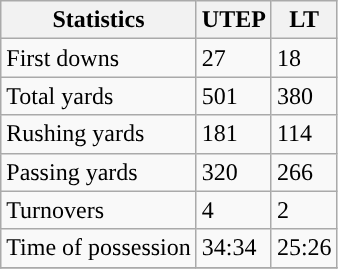<table class="wikitable">
<tr>
<th>Statistics</th>
<th>UTEP</th>
<th>LT</th>
</tr>
<tr>
<td>First downs</td>
<td>27</td>
<td>18</td>
</tr>
<tr>
<td>Total yards</td>
<td>501</td>
<td>380</td>
</tr>
<tr>
<td>Rushing yards</td>
<td>181</td>
<td>114</td>
</tr>
<tr>
<td>Passing yards</td>
<td>320</td>
<td>266</td>
</tr>
<tr>
<td>Turnovers</td>
<td>4</td>
<td>2</td>
</tr>
<tr>
<td>Time of possession</td>
<td>34:34</td>
<td>25:26</td>
</tr>
<tr>
</tr>
</table>
